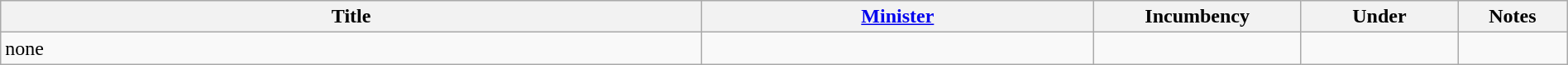<table class="wikitable" style="width:100%;">
<tr>
<th>Title</th>
<th style="width:25%;"><a href='#'>Minister</a></th>
<th style="width:160px;">Incumbency</th>
<th style="width:10%;">Under</th>
<th style="width:7%;">Notes</th>
</tr>
<tr>
<td>none</td>
<td></td>
<td></td>
<td></td>
<td></td>
</tr>
</table>
